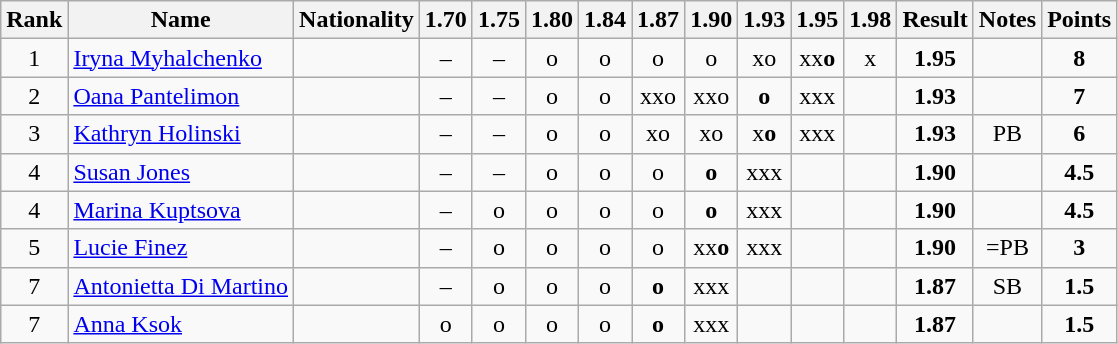<table class="wikitable sortable" style="text-align:center">
<tr>
<th>Rank</th>
<th>Name</th>
<th>Nationality</th>
<th>1.70</th>
<th>1.75</th>
<th>1.80</th>
<th>1.84</th>
<th>1.87</th>
<th>1.90</th>
<th>1.93</th>
<th>1.95</th>
<th>1.98</th>
<th>Result</th>
<th>Notes</th>
<th>Points</th>
</tr>
<tr>
<td>1</td>
<td align=left><a href='#'>Iryna Myhalchenko</a></td>
<td align=left></td>
<td>–</td>
<td>–</td>
<td>o</td>
<td>o</td>
<td>o</td>
<td>o</td>
<td>xo</td>
<td>xx<strong>o</strong></td>
<td>x</td>
<td><strong>1.95</strong></td>
<td></td>
<td><strong>8</strong></td>
</tr>
<tr>
<td>2</td>
<td align=left><a href='#'>Oana Pantelimon</a></td>
<td align=left></td>
<td>–</td>
<td>–</td>
<td>o</td>
<td>o</td>
<td>xxo</td>
<td>xxo</td>
<td><strong>o</strong></td>
<td>xxx</td>
<td></td>
<td><strong>1.93</strong></td>
<td></td>
<td><strong>7</strong></td>
</tr>
<tr>
<td>3</td>
<td align=left><a href='#'>Kathryn Holinski</a></td>
<td align=left></td>
<td>–</td>
<td>–</td>
<td>o</td>
<td>o</td>
<td>xo</td>
<td>xo</td>
<td>x<strong>o</strong></td>
<td>xxx</td>
<td></td>
<td><strong>1.93</strong></td>
<td>PB</td>
<td><strong>6</strong></td>
</tr>
<tr>
<td>4</td>
<td align=left><a href='#'>Susan Jones</a></td>
<td align=left></td>
<td>–</td>
<td>–</td>
<td>o</td>
<td>o</td>
<td>o</td>
<td><strong>o</strong></td>
<td>xxx</td>
<td></td>
<td></td>
<td><strong>1.90</strong></td>
<td></td>
<td><strong>4.5</strong></td>
</tr>
<tr>
<td>4</td>
<td align=left><a href='#'>Marina Kuptsova</a></td>
<td align=left></td>
<td>–</td>
<td>o</td>
<td>o</td>
<td>o</td>
<td>o</td>
<td><strong>o</strong></td>
<td>xxx</td>
<td></td>
<td></td>
<td><strong>1.90</strong></td>
<td></td>
<td><strong>4.5</strong></td>
</tr>
<tr>
<td>5</td>
<td align=left><a href='#'>Lucie Finez</a></td>
<td align=left></td>
<td>–</td>
<td>o</td>
<td>o</td>
<td>o</td>
<td>o</td>
<td>xx<strong>o</strong></td>
<td>xxx</td>
<td></td>
<td></td>
<td><strong>1.90</strong></td>
<td>=PB</td>
<td><strong>3</strong></td>
</tr>
<tr>
<td>7</td>
<td align=left><a href='#'>Antonietta Di Martino</a></td>
<td align=left></td>
<td>–</td>
<td>o</td>
<td>o</td>
<td>o</td>
<td><strong>o</strong></td>
<td>xxx</td>
<td></td>
<td></td>
<td></td>
<td><strong>1.87</strong></td>
<td>SB</td>
<td><strong>1.5</strong></td>
</tr>
<tr>
<td>7</td>
<td align=left><a href='#'>Anna Ksok</a></td>
<td align=left></td>
<td>o</td>
<td>o</td>
<td>o</td>
<td>o</td>
<td><strong>o</strong></td>
<td>xxx</td>
<td></td>
<td></td>
<td></td>
<td><strong>1.87</strong></td>
<td></td>
<td><strong>1.5</strong></td>
</tr>
</table>
